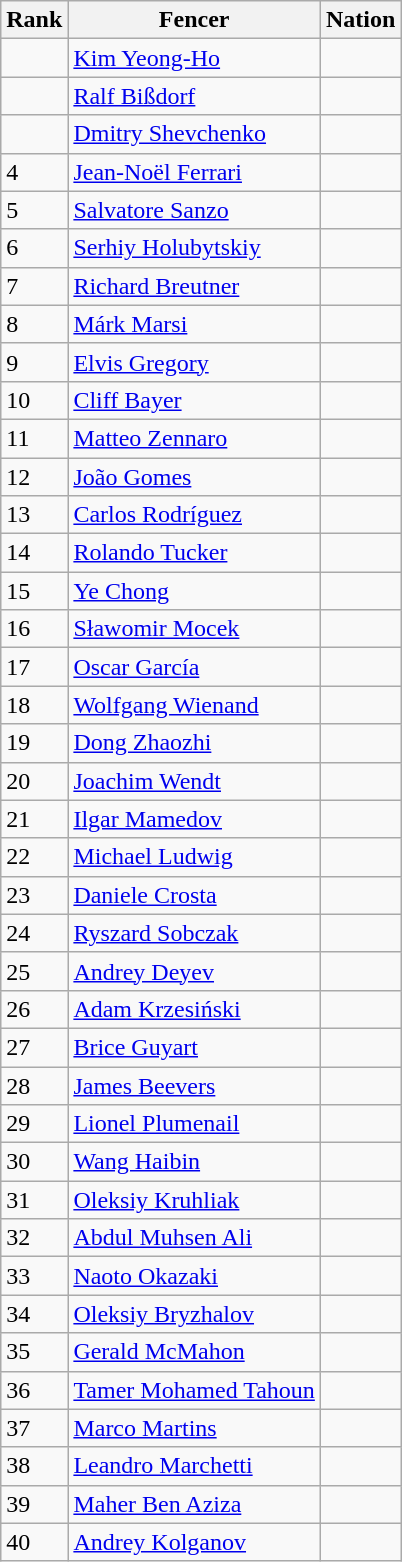<table class="wikitable sortable" style="text-align: left;">
<tr>
<th>Rank</th>
<th>Fencer</th>
<th>Nation</th>
</tr>
<tr>
<td></td>
<td><a href='#'>Kim Yeong-Ho</a></td>
<td align=left></td>
</tr>
<tr>
<td></td>
<td><a href='#'>Ralf Bißdorf</a></td>
<td align=left></td>
</tr>
<tr>
<td></td>
<td><a href='#'>Dmitry Shevchenko</a></td>
<td align=left></td>
</tr>
<tr>
<td>4</td>
<td><a href='#'>Jean-Noël Ferrari</a></td>
<td align=left></td>
</tr>
<tr>
<td>5</td>
<td><a href='#'>Salvatore Sanzo</a></td>
<td align=left></td>
</tr>
<tr>
<td>6</td>
<td><a href='#'>Serhiy Holubytskiy</a></td>
<td align=left></td>
</tr>
<tr>
<td>7</td>
<td><a href='#'>Richard Breutner</a></td>
<td align=left></td>
</tr>
<tr>
<td>8</td>
<td><a href='#'>Márk Marsi</a></td>
<td align=left></td>
</tr>
<tr>
<td>9</td>
<td><a href='#'>Elvis Gregory</a></td>
<td align=left></td>
</tr>
<tr>
<td>10</td>
<td><a href='#'>Cliff Bayer</a></td>
<td align=left></td>
</tr>
<tr>
<td>11</td>
<td><a href='#'>Matteo Zennaro</a></td>
<td align=left></td>
</tr>
<tr>
<td>12</td>
<td><a href='#'>João Gomes</a></td>
<td align=left></td>
</tr>
<tr>
<td>13</td>
<td><a href='#'>Carlos Rodríguez</a></td>
<td align=left></td>
</tr>
<tr>
<td>14</td>
<td><a href='#'>Rolando Tucker</a></td>
<td align=left></td>
</tr>
<tr>
<td>15</td>
<td><a href='#'>Ye Chong</a></td>
<td align=left></td>
</tr>
<tr>
<td>16</td>
<td><a href='#'>Sławomir Mocek</a></td>
<td align=left></td>
</tr>
<tr>
<td>17</td>
<td><a href='#'>Oscar García</a></td>
<td align=left></td>
</tr>
<tr>
<td>18</td>
<td><a href='#'>Wolfgang Wienand</a></td>
<td align=left></td>
</tr>
<tr>
<td>19</td>
<td><a href='#'>Dong Zhaozhi</a></td>
<td align=left></td>
</tr>
<tr>
<td>20</td>
<td><a href='#'>Joachim Wendt</a></td>
<td align=left></td>
</tr>
<tr>
<td>21</td>
<td><a href='#'>Ilgar Mamedov</a></td>
<td align=left></td>
</tr>
<tr>
<td>22</td>
<td><a href='#'>Michael Ludwig</a></td>
<td align=left></td>
</tr>
<tr>
<td>23</td>
<td><a href='#'>Daniele Crosta</a></td>
<td align=left></td>
</tr>
<tr>
<td>24</td>
<td><a href='#'>Ryszard Sobczak</a></td>
<td align=left></td>
</tr>
<tr>
<td>25</td>
<td><a href='#'>Andrey Deyev</a></td>
<td align=left></td>
</tr>
<tr>
<td>26</td>
<td><a href='#'>Adam Krzesiński</a></td>
<td align=left></td>
</tr>
<tr>
<td>27</td>
<td><a href='#'>Brice Guyart</a></td>
<td align=left></td>
</tr>
<tr>
<td>28</td>
<td><a href='#'>James Beevers</a></td>
<td align=left></td>
</tr>
<tr>
<td>29</td>
<td><a href='#'>Lionel Plumenail</a></td>
<td align=left></td>
</tr>
<tr>
<td>30</td>
<td><a href='#'>Wang Haibin</a></td>
<td align=left></td>
</tr>
<tr>
<td>31</td>
<td><a href='#'>Oleksiy Kruhliak</a></td>
<td align=left></td>
</tr>
<tr>
<td>32</td>
<td><a href='#'>Abdul Muhsen Ali</a></td>
<td align=left></td>
</tr>
<tr>
<td>33</td>
<td><a href='#'>Naoto Okazaki</a></td>
<td align=left></td>
</tr>
<tr>
<td>34</td>
<td><a href='#'>Oleksiy Bryzhalov</a></td>
<td align=left></td>
</tr>
<tr>
<td>35</td>
<td><a href='#'>Gerald McMahon</a></td>
<td align=left></td>
</tr>
<tr>
<td>36</td>
<td><a href='#'>Tamer Mohamed Tahoun</a></td>
<td align=left></td>
</tr>
<tr>
<td>37</td>
<td><a href='#'>Marco Martins</a></td>
<td align=left></td>
</tr>
<tr>
<td>38</td>
<td><a href='#'>Leandro Marchetti</a></td>
<td align=left></td>
</tr>
<tr>
<td>39</td>
<td><a href='#'>Maher Ben Aziza</a></td>
<td align=left></td>
</tr>
<tr>
<td>40</td>
<td><a href='#'>Andrey Kolganov</a></td>
<td align=left></td>
</tr>
</table>
